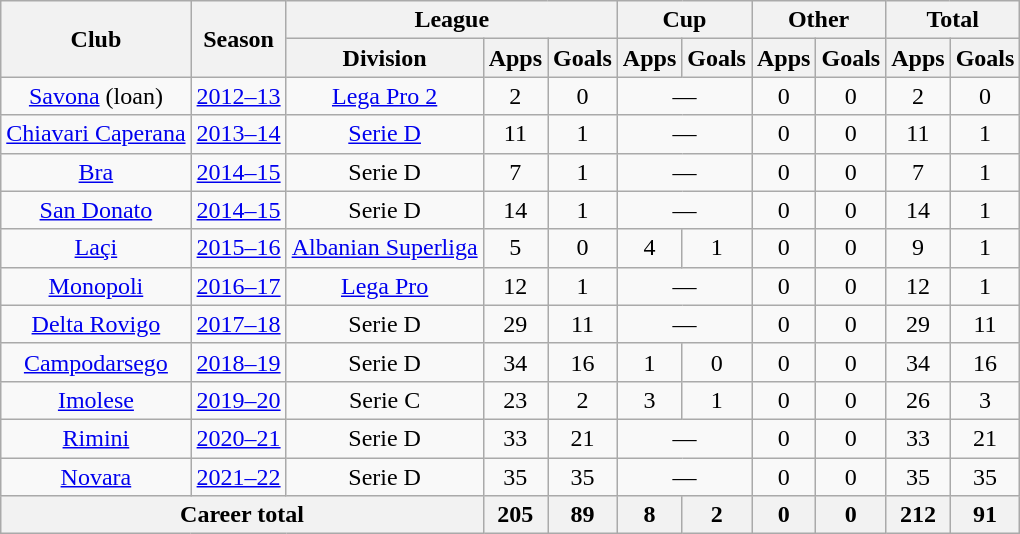<table class="wikitable" style="text-align: center;">
<tr>
<th rowspan="2">Club</th>
<th rowspan="2">Season</th>
<th colspan="3">League</th>
<th colspan="2">Cup</th>
<th colspan="2">Other</th>
<th colspan="2">Total</th>
</tr>
<tr>
<th>Division</th>
<th>Apps</th>
<th>Goals</th>
<th>Apps</th>
<th>Goals</th>
<th>Apps</th>
<th>Goals</th>
<th>Apps</th>
<th>Goals</th>
</tr>
<tr>
<td><a href='#'>Savona</a> (loan)</td>
<td><a href='#'>2012–13</a></td>
<td><a href='#'>Lega Pro 2</a></td>
<td>2</td>
<td>0</td>
<td colspan="2">—</td>
<td>0</td>
<td>0</td>
<td>2</td>
<td>0</td>
</tr>
<tr>
<td><a href='#'>Chiavari Caperana</a></td>
<td><a href='#'>2013–14</a></td>
<td><a href='#'>Serie D</a></td>
<td>11</td>
<td>1</td>
<td colspan="2">—</td>
<td>0</td>
<td>0</td>
<td>11</td>
<td>1</td>
</tr>
<tr>
<td><a href='#'>Bra</a></td>
<td><a href='#'>2014–15</a></td>
<td>Serie D</td>
<td>7</td>
<td>1</td>
<td colspan="2">—</td>
<td>0</td>
<td>0</td>
<td>7</td>
<td>1</td>
</tr>
<tr>
<td><a href='#'>San Donato</a></td>
<td><a href='#'>2014–15</a></td>
<td>Serie D</td>
<td>14</td>
<td>1</td>
<td colspan="2">—</td>
<td>0</td>
<td>0</td>
<td>14</td>
<td>1</td>
</tr>
<tr>
<td><a href='#'>Laçi</a></td>
<td><a href='#'>2015–16</a></td>
<td><a href='#'>Albanian Superliga</a></td>
<td>5</td>
<td>0</td>
<td>4</td>
<td>1</td>
<td>0</td>
<td>0</td>
<td>9</td>
<td>1</td>
</tr>
<tr>
<td><a href='#'>Monopoli</a></td>
<td><a href='#'>2016–17</a></td>
<td><a href='#'>Lega Pro</a></td>
<td>12</td>
<td>1</td>
<td colspan="2">—</td>
<td>0</td>
<td>0</td>
<td>12</td>
<td>1</td>
</tr>
<tr>
<td><a href='#'>Delta Rovigo</a></td>
<td><a href='#'>2017–18</a></td>
<td>Serie D</td>
<td>29</td>
<td>11</td>
<td colspan="2">—</td>
<td>0</td>
<td>0</td>
<td>29</td>
<td>11</td>
</tr>
<tr>
<td><a href='#'>Campodarsego</a></td>
<td><a href='#'>2018–19</a></td>
<td>Serie D</td>
<td>34</td>
<td>16</td>
<td>1</td>
<td>0</td>
<td>0</td>
<td>0</td>
<td>34</td>
<td>16</td>
</tr>
<tr>
<td><a href='#'>Imolese</a></td>
<td><a href='#'>2019–20</a></td>
<td>Serie C</td>
<td>23</td>
<td>2</td>
<td>3</td>
<td>1</td>
<td>0</td>
<td>0</td>
<td>26</td>
<td>3</td>
</tr>
<tr>
<td><a href='#'>Rimini</a></td>
<td><a href='#'>2020–21</a></td>
<td>Serie D</td>
<td>33</td>
<td>21</td>
<td colspan="2">—</td>
<td>0</td>
<td>0</td>
<td>33</td>
<td>21</td>
</tr>
<tr>
<td><a href='#'>Novara</a></td>
<td><a href='#'>2021–22</a></td>
<td>Serie D</td>
<td>35</td>
<td>35</td>
<td colspan="2">—</td>
<td>0</td>
<td>0</td>
<td>35</td>
<td>35</td>
</tr>
<tr>
<th colspan="3">Career total</th>
<th>205</th>
<th>89</th>
<th>8</th>
<th>2</th>
<th>0</th>
<th>0</th>
<th>212</th>
<th>91</th>
</tr>
</table>
